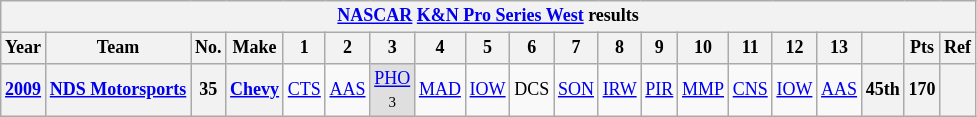<table class="wikitable" style="text-align:center; font-size:75%">
<tr>
<th colspan=23><a href='#'>NASCAR</a> <a href='#'>K&N Pro Series West</a> results</th>
</tr>
<tr>
<th>Year</th>
<th>Team</th>
<th>No.</th>
<th>Make</th>
<th>1</th>
<th>2</th>
<th>3</th>
<th>4</th>
<th>5</th>
<th>6</th>
<th>7</th>
<th>8</th>
<th>9</th>
<th>10</th>
<th>11</th>
<th>12</th>
<th>13</th>
<th></th>
<th>Pts</th>
<th>Ref</th>
</tr>
<tr>
<th><a href='#'>2009</a></th>
<th><a href='#'>NDS Motorsports</a></th>
<th>35</th>
<th><a href='#'>Chevy</a></th>
<td><a href='#'>CTS</a></td>
<td><a href='#'>AAS</a></td>
<td style="background:#DFDFDF;"><a href='#'>PHO</a><br><small>3</small></td>
<td><a href='#'>MAD</a></td>
<td><a href='#'>IOW</a></td>
<td>DCS</td>
<td><a href='#'>SON</a></td>
<td><a href='#'>IRW</a></td>
<td><a href='#'>PIR</a></td>
<td><a href='#'>MMP</a></td>
<td><a href='#'>CNS</a></td>
<td><a href='#'>IOW</a></td>
<td><a href='#'>AAS</a></td>
<th>45th</th>
<th>170</th>
<th></th>
</tr>
</table>
